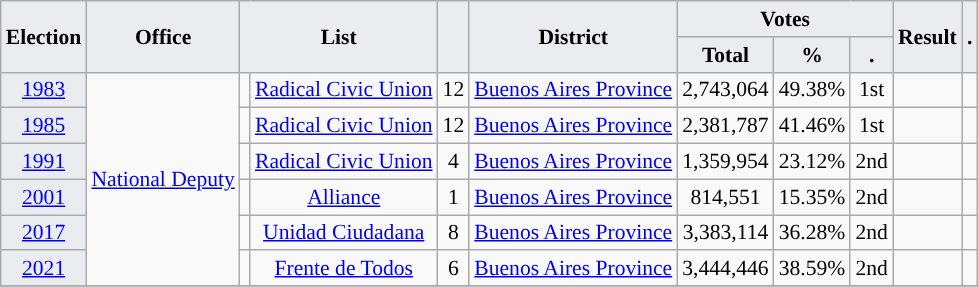<table class="wikitable" style="font-size:90%; text-align:center;">
<tr>
<th style="background-color:#EAECF0;" rowspan=2>Election</th>
<th style="background-color:#EAECF0;" rowspan=2>Office</th>
<th style="background-color:#EAECF0;" colspan=2 rowspan=2>List</th>
<th style="background-color:#EAECF0;" rowspan=2></th>
<th style="background-color:#EAECF0;" rowspan=2>District</th>
<th style="background-color:#EAECF0;" colspan=3>Votes</th>
<th style="background-color:#EAECF0;" rowspan=2>Result</th>
<th style="background-color:#EAECF0;" rowspan=2>.</th>
</tr>
<tr>
<th style="background-color:#EAECF0;">Total</th>
<th style="background-color:#EAECF0;">%</th>
<th style="background-color:#EAECF0;">.</th>
</tr>
<tr>
<td style="background-color:#EAECF0;"><a href='#'>1983</a></td>
<td rowspan="6"><a href='#'>National Deputy</a></td>
<td style="background-color:"></td>
<td><a href='#'>Radical Civic Union</a></td>
<td>12</td>
<td><a href='#'>Buenos Aires Province</a></td>
<td>2,743,064</td>
<td>49.38%</td>
<td>1st</td>
<td></td>
<td></td>
</tr>
<tr>
<td style="background-color:#EAECF0;"><a href='#'>1985</a></td>
<td style="background-color:"></td>
<td><a href='#'>Radical Civic Union</a></td>
<td>12</td>
<td><a href='#'>Buenos Aires Province</a></td>
<td>2,381,787</td>
<td>41.46%</td>
<td>1st</td>
<td></td>
<td></td>
</tr>
<tr>
<td style="background-color:#EAECF0;"><a href='#'>1991</a></td>
<td style="background-color:"></td>
<td><a href='#'>Radical Civic Union</a></td>
<td>4</td>
<td><a href='#'>Buenos Aires Province</a></td>
<td>1,359,954</td>
<td>23.12%</td>
<td>2nd</td>
<td></td>
<td></td>
</tr>
<tr>
<td style="background-color:#EAECF0;"><a href='#'>2001</a></td>
<td style="background-color:"></td>
<td><a href='#'>Alliance</a></td>
<td>1</td>
<td><a href='#'>Buenos Aires Province</a></td>
<td>814,551</td>
<td>15.35%</td>
<td>2nd</td>
<td></td>
<td></td>
</tr>
<tr>
<td style="background-color:#EAECF0;"><a href='#'>2017</a></td>
<td style="background-color:"></td>
<td><a href='#'>Unidad Ciudadana</a></td>
<td>8</td>
<td><a href='#'>Buenos Aires Province</a></td>
<td>3,383,114</td>
<td>36.28%</td>
<td>2nd</td>
<td></td>
<td></td>
</tr>
<tr>
<td style="background-color:#EAECF0;"><a href='#'>2021</a></td>
<td style="background-color:"></td>
<td><a href='#'>Frente de Todos</a></td>
<td>6</td>
<td><a href='#'>Buenos Aires Province</a></td>
<td>3,444,446</td>
<td>38.59%</td>
<td>2nd</td>
<td></td>
<td></td>
</tr>
<tr>
</tr>
</table>
